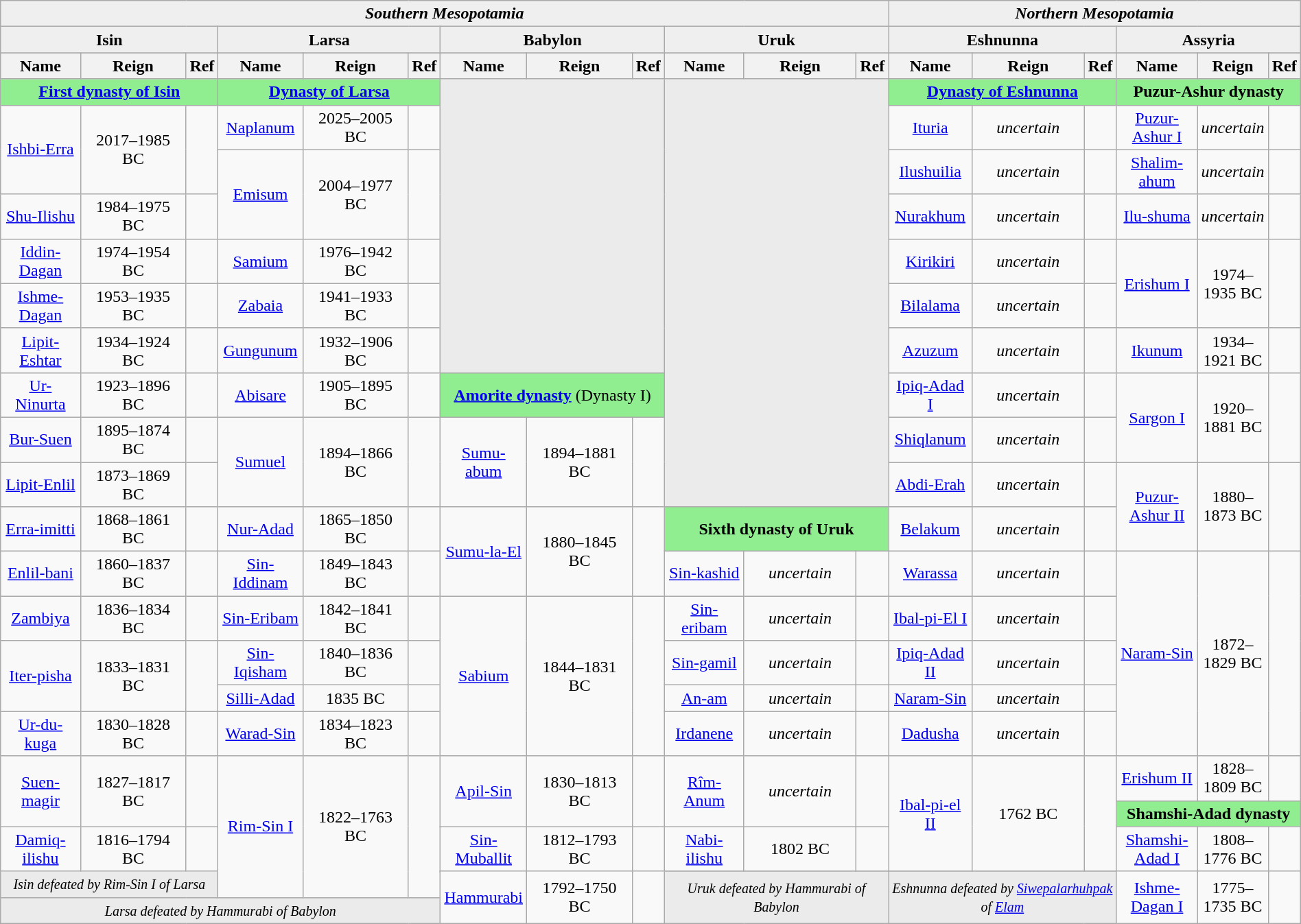<table class="wikitable" border="1" style="width:100%; text-align:center;">
<tr>
<td colspan="12" align="center" style="background:#efefef;"><strong><em>Southern Mesopotamia</em></strong></td>
<td colspan="6" align="center" style="background:#efefef;"><strong><em>Northern Mesopotamia</em></strong></td>
</tr>
<tr>
<td colspan="3" align="center" style="background:#efefef;"><strong>Isin</strong></td>
<td colspan="3" align="center" style="background:#efefef;"><strong>Larsa</strong></td>
<td colspan="3" align="center" style="background:#efefef;"><strong>Babylon</strong></td>
<td colspan="3" align="center" style="background:#efefef;"><strong>Uruk</strong></td>
<td colspan="3" align="center" style="background:#efefef;"><strong>Eshnunna</strong></td>
<td colspan="3" align="center" style="background:#efefef;"><strong>Assyria</strong></td>
</tr>
<tr>
</tr>
<tr>
<th width="6.6%">Name</th>
<th width="10%">Reign</th>
<th width="1%">Ref</th>
<th width="6.6%">Name</th>
<th width="10%">Reign</th>
<th width="1%">Ref</th>
<th width="6.6%">Name</th>
<th width="10%">Reign</th>
<th width="1%">Ref</th>
<th width="6.6%">Name</th>
<th width="10%">Reign</th>
<th width="1%">Ref</th>
<th width="6.6%">Name</th>
<th width="10%">Reign</th>
<th width="1%">Ref</th>
<th width="6.6%">Name</th>
<th width="10%">Reign</th>
<th width="1%">Ref</th>
</tr>
<tr>
<td colspan="3" align="center" style="background-color:Lightgreen"><strong><a href='#'>First dynasty of Isin</a></strong></td>
<td colspan="3" align="center" style="background-color:Lightgreen"><strong><a href='#'>Dynasty of Larsa</a></strong></td>
<td rowspan="7" colspan="3" align="center" style="background:#EBEBEB;"></td>
<td rowspan="10" colspan="3" align="center" style="background:#EBEBEB;"></td>
<td colspan="3" align="center" style="background-color:Lightgreen"><strong><a href='#'>Dynasty of Eshnunna</a></strong></td>
<td colspan="3" align="center" style="background-color:Lightgreen"><strong>Puzur-Ashur dynasty</strong></td>
</tr>
<tr>
<td rowspan="2"><a href='#'>Ishbi-Erra</a></td>
<td rowspan="2"> 2017–1985 BC</td>
<td rowspan="2"></td>
<td><a href='#'>Naplanum</a></td>
<td> 2025–2005 BC</td>
<td></td>
<td><a href='#'>Ituria</a></td>
<td><em>uncertain</em></td>
<td></td>
<td><a href='#'>Puzur-Ashur I</a></td>
<td><em>uncertain</em></td>
<td></td>
</tr>
<tr>
<td rowspan="2"><a href='#'>Emisum</a></td>
<td rowspan="2"> 2004–1977 BC</td>
<td rowspan="2"></td>
<td><a href='#'>Ilushuilia</a></td>
<td><em>uncertain</em></td>
<td></td>
<td><a href='#'>Shalim-ahum</a></td>
<td><em>uncertain</em></td>
<td></td>
</tr>
<tr>
<td><a href='#'>Shu-Ilishu</a></td>
<td> 1984–1975 BC</td>
<td></td>
<td><a href='#'>Nurakhum</a></td>
<td><em>uncertain</em></td>
<td></td>
<td><a href='#'>Ilu-shuma</a></td>
<td><em>uncertain</em></td>
<td></td>
</tr>
<tr>
<td><a href='#'>Iddin-Dagan</a></td>
<td> 1974–1954 BC</td>
<td></td>
<td><a href='#'>Samium</a></td>
<td> 1976–1942 BC</td>
<td></td>
<td><a href='#'>Kirikiri</a></td>
<td><em>uncertain</em></td>
<td></td>
<td rowspan="2"><a href='#'>Erishum I</a></td>
<td rowspan="2"> 1974–1935 BC</td>
<td rowspan="2"></td>
</tr>
<tr>
<td><a href='#'>Ishme-Dagan</a></td>
<td> 1953–1935 BC</td>
<td></td>
<td><a href='#'>Zabaia</a></td>
<td> 1941–1933 BC</td>
<td></td>
<td><a href='#'>Bilalama</a></td>
<td><em>uncertain</em></td>
<td></td>
</tr>
<tr>
<td><a href='#'>Lipit-Eshtar</a></td>
<td> 1934–1924 BC</td>
<td></td>
<td><a href='#'>Gungunum</a></td>
<td> 1932–1906 BC</td>
<td></td>
<td><a href='#'>Azuzum</a></td>
<td><em>uncertain</em></td>
<td></td>
<td><a href='#'>Ikunum</a></td>
<td> 1934–1921 BC</td>
<td></td>
</tr>
<tr>
<td><a href='#'>Ur-Ninurta</a></td>
<td> 1923–1896 BC</td>
<td></td>
<td><a href='#'>Abisare</a></td>
<td> 1905–1895 BC</td>
<td></td>
<td align="center" style="background-color:Lightgreen" colspan="3"><strong><a href='#'>Amorite dynasty</a></strong> (Dynasty I)</td>
<td><a href='#'>Ipiq-Adad I</a></td>
<td><em>uncertain</em></td>
<td></td>
<td rowspan="2"><a href='#'>Sargon I</a></td>
<td rowspan="2"> 1920–1881 BC</td>
<td rowspan="2"></td>
</tr>
<tr>
<td><a href='#'>Bur-Suen</a></td>
<td> 1895–1874 BC</td>
<td></td>
<td rowspan="2"><a href='#'>Sumuel</a></td>
<td rowspan="2"> 1894–1866 BC</td>
<td rowspan="2"></td>
<td rowspan="2"><a href='#'>Sumu-abum</a></td>
<td rowspan="2"> 1894–1881 BC</td>
<td rowspan="2"></td>
<td><a href='#'>Shiqlanum</a></td>
<td><em>uncertain</em></td>
<td></td>
</tr>
<tr>
<td><a href='#'>Lipit-Enlil</a></td>
<td> 1873–1869 BC</td>
<td></td>
<td><a href='#'>Abdi-Erah</a></td>
<td><em>uncertain</em></td>
<td></td>
<td rowspan="2"><a href='#'>Puzur-Ashur II</a></td>
<td rowspan="2"> 1880–1873 BC</td>
<td rowspan="2"></td>
</tr>
<tr>
<td><a href='#'>Erra-imitti</a></td>
<td> 1868–1861 BC</td>
<td></td>
<td><a href='#'>Nur-Adad</a></td>
<td> 1865–1850 BC</td>
<td></td>
<td rowspan="2"><a href='#'>Sumu-la-El</a></td>
<td rowspan="2"> 1880–1845 BC</td>
<td rowspan="2"></td>
<td align="center" style="background-color:Lightgreen" colspan="3"><strong>Sixth dynasty of Uruk</strong></td>
<td><a href='#'>Belakum</a></td>
<td><em>uncertain</em></td>
<td></td>
</tr>
<tr>
<td><a href='#'>Enlil-bani</a></td>
<td> 1860–1837 BC</td>
<td></td>
<td><a href='#'>Sin-Iddinam</a></td>
<td> 1849–1843 BC</td>
<td></td>
<td><a href='#'>Sin-kashid</a></td>
<td><em>uncertain</em></td>
<td></td>
<td><a href='#'>Warassa</a></td>
<td><em>uncertain</em></td>
<td></td>
<td rowspan="5"><a href='#'>Naram-Sin</a></td>
<td rowspan="5"> 1872–1829 BC</td>
<td rowspan="5"></td>
</tr>
<tr>
<td><a href='#'>Zambiya</a></td>
<td> 1836–1834 BC</td>
<td></td>
<td><a href='#'>Sin-Eribam</a></td>
<td> 1842–1841 BC</td>
<td></td>
<td rowspan="4"><a href='#'>Sabium</a></td>
<td rowspan="4"> 1844–1831 BC</td>
<td rowspan="4"></td>
<td><a href='#'>Sin-eribam</a></td>
<td><em>uncertain</em></td>
<td></td>
<td><a href='#'>Ibal-pi-El I</a></td>
<td><em>uncertain</em></td>
<td></td>
</tr>
<tr>
<td rowspan="2"><a href='#'>Iter-pisha</a></td>
<td rowspan="2"> 1833–1831 BC</td>
<td rowspan="2"></td>
<td><a href='#'>Sin-Iqisham</a></td>
<td> 1840–1836 BC</td>
<td></td>
<td><a href='#'>Sin-gamil</a></td>
<td><em>uncertain</em></td>
<td></td>
<td><a href='#'>Ipiq-Adad II</a></td>
<td><em>uncertain</em></td>
<td></td>
</tr>
<tr>
<td><a href='#'>Silli-Adad</a></td>
<td> 1835 BC</td>
<td></td>
<td><a href='#'>An-am</a></td>
<td><em>uncertain</em></td>
<td></td>
<td><a href='#'>Naram-Sin</a></td>
<td><em>uncertain</em></td>
<td></td>
</tr>
<tr>
<td><a href='#'>Ur-du-kuga</a></td>
<td> 1830–1828 BC</td>
<td></td>
<td><a href='#'>Warad-Sin</a></td>
<td> 1834–1823 BC</td>
<td></td>
<td><a href='#'>Irdanene</a></td>
<td><em>uncertain</em></td>
<td></td>
<td><a href='#'>Dadusha</a></td>
<td><em>uncertain</em></td>
<td></td>
</tr>
<tr>
<td rowspan="2"><a href='#'>Suen-magir</a></td>
<td rowspan="2"> 1827–1817 BC</td>
<td rowspan="2"></td>
<td rowspan="5"><a href='#'>Rim-Sin I</a></td>
<td rowspan="5"> 1822–1763 BC</td>
<td rowspan="5"></td>
<td rowspan="2"><a href='#'>Apil-Sin</a></td>
<td rowspan="2"> 1830–1813 BC</td>
<td rowspan="2"></td>
<td rowspan="2"><a href='#'>Rîm-Anum</a></td>
<td rowspan="2"><em>uncertain</em></td>
<td rowspan="2"></td>
<td rowspan="3"><a href='#'>Ibal-pi-el II</a></td>
<td rowspan="3"> 1762 BC</td>
<td rowspan="3"></td>
<td><a href='#'>Erishum II</a></td>
<td> 1828–1809 BC</td>
<td></td>
</tr>
<tr>
<td align="center" style="background-color:Lightgreen" colspan="3"><strong>Shamshi-Adad dynasty</strong></td>
</tr>
<tr>
<td><a href='#'>Damiq-ilishu</a></td>
<td> 1816–1794 BC</td>
<td></td>
<td rowspan="2"><a href='#'>Sin-Muballit</a></td>
<td rowspan="2"> 1812–1793 BC</td>
<td rowspan="2"></td>
<td><a href='#'>Nabi-ilishu</a></td>
<td> 1802 BC</td>
<td></td>
<td rowspan="2"><a href='#'>Shamshi-Adad I</a></td>
<td rowspan="2"> 1808–1776 BC</td>
<td rowspan="2"></td>
</tr>
<tr>
<td rowspan="2" colspan="3" align="center" style="background:#EBEBEB;"><small><em>Isin defeated by Rim-Sin I of Larsa</em></small></td>
</tr>
<tr>
<td rowspan="3"><a href='#'>Hammurabi</a></td>
<td rowspan="3"> 1792–1750 BC</td>
<td rowspan="3"></td>
<td rowspan="3" colspan="3" align="center" style="background:#EBEBEB;"><small><em>Uruk defeated by Hammurabi of Babylon</em></small></td>
<td rowspan="3" colspan="3" align="center" style="background:#EBEBEB;"><small><em>Eshnunna defeated by <a href='#'>Siwepalarhuhpak</a> of <a href='#'>Elam</a></em></small></td>
<td rowspan="3"><a href='#'>Ishme-Dagan I</a></td>
<td rowspan="3"> 1775–1735 BC</td>
<td rowspan="3"></td>
</tr>
<tr>
<td rowspan="2" colspan="6" align="center" style="background:#EBEBEB;"><small><em>Larsa defeated by Hammurabi of Babylon</em></small></td>
</tr>
</table>
